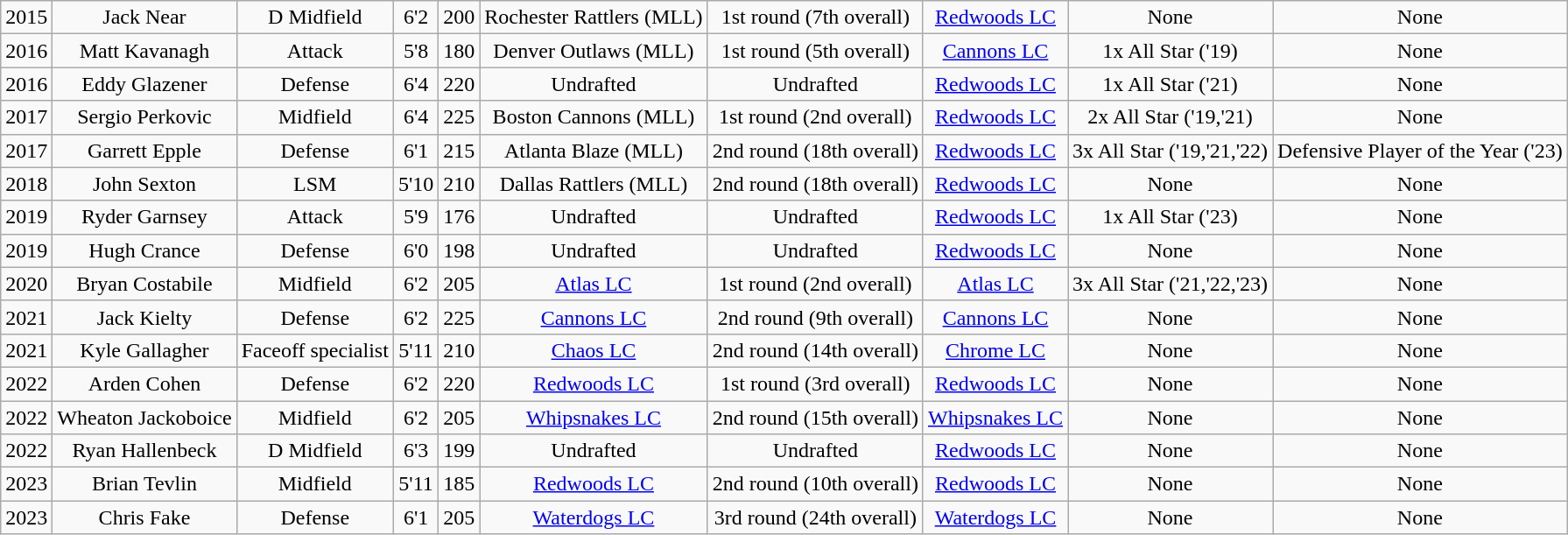<table class="wikitable">
<tr align="center">
<td>2015</td>
<td>Jack Near</td>
<td>D Midfield</td>
<td>6'2</td>
<td>200</td>
<td>Rochester Rattlers (MLL)</td>
<td>1st round (7th overall)</td>
<td><a href='#'>Redwoods LC</a></td>
<td>None</td>
<td>None</td>
</tr>
<tr align="center">
<td>2016</td>
<td>Matt Kavanagh</td>
<td>Attack</td>
<td>5'8</td>
<td>180</td>
<td>Denver Outlaws (MLL)</td>
<td>1st round (5th overall)</td>
<td><a href='#'>Cannons LC</a></td>
<td>1x All Star ('19)</td>
<td>None</td>
</tr>
<tr align="center">
<td>2016</td>
<td>Eddy Glazener</td>
<td>Defense</td>
<td>6'4</td>
<td>220</td>
<td>Undrafted</td>
<td>Undrafted</td>
<td><a href='#'>Redwoods LC</a></td>
<td>1x All Star ('21)</td>
<td>None</td>
</tr>
<tr align="center">
<td>2017</td>
<td>Sergio Perkovic</td>
<td>Midfield</td>
<td>6'4</td>
<td>225</td>
<td>Boston Cannons (MLL)</td>
<td>1st round (2nd overall)</td>
<td><a href='#'>Redwoods LC</a></td>
<td>2x All Star ('19,'21)</td>
<td>None</td>
</tr>
<tr align="center">
<td>2017</td>
<td>Garrett Epple</td>
<td>Defense</td>
<td>6'1</td>
<td>215</td>
<td>Atlanta Blaze (MLL)</td>
<td>2nd round (18th overall)</td>
<td><a href='#'>Redwoods LC</a></td>
<td>3x All Star ('19,'21,'22)</td>
<td>Defensive Player of the Year ('23)</td>
</tr>
<tr align="center">
<td>2018</td>
<td>John Sexton</td>
<td>LSM</td>
<td>5'10</td>
<td>210</td>
<td>Dallas Rattlers (MLL)</td>
<td>2nd round (18th overall)</td>
<td><a href='#'>Redwoods LC</a></td>
<td>None</td>
<td>None</td>
</tr>
<tr align="center">
<td>2019</td>
<td>Ryder Garnsey</td>
<td>Attack</td>
<td>5'9</td>
<td>176</td>
<td>Undrafted</td>
<td>Undrafted</td>
<td><a href='#'>Redwoods LC</a></td>
<td>1x All Star ('23)</td>
<td>None</td>
</tr>
<tr align="center">
<td>2019</td>
<td>Hugh Crance</td>
<td>Defense</td>
<td>6'0</td>
<td>198</td>
<td>Undrafted</td>
<td>Undrafted</td>
<td><a href='#'>Redwoods LC</a></td>
<td>None</td>
<td>None</td>
</tr>
<tr align="center">
<td>2020</td>
<td>Bryan Costabile</td>
<td>Midfield</td>
<td>6'2</td>
<td>205</td>
<td><a href='#'>Atlas LC</a></td>
<td>1st round (2nd overall)</td>
<td><a href='#'>Atlas LC</a></td>
<td>3x All Star ('21,'22,'23)</td>
<td>None</td>
</tr>
<tr align="center">
<td>2021</td>
<td>Jack Kielty</td>
<td>Defense</td>
<td>6'2</td>
<td>225</td>
<td><a href='#'>Cannons LC</a></td>
<td>2nd round (9th overall)</td>
<td><a href='#'>Cannons LC</a></td>
<td>None</td>
<td>None</td>
</tr>
<tr align="center">
<td>2021</td>
<td>Kyle Gallagher</td>
<td>Faceoff specialist</td>
<td>5'11</td>
<td>210</td>
<td><a href='#'>Chaos LC</a></td>
<td>2nd round (14th overall)</td>
<td><a href='#'>Chrome LC</a></td>
<td>None</td>
<td>None</td>
</tr>
<tr align="center">
<td>2022</td>
<td>Arden Cohen</td>
<td>Defense</td>
<td>6'2</td>
<td>220</td>
<td><a href='#'>Redwoods LC</a></td>
<td>1st round (3rd overall)</td>
<td><a href='#'>Redwoods LC</a></td>
<td>None</td>
<td>None</td>
</tr>
<tr align="center">
<td>2022</td>
<td>Wheaton Jackoboice</td>
<td>Midfield</td>
<td>6'2</td>
<td>205</td>
<td><a href='#'>Whipsnakes LC</a></td>
<td>2nd round (15th overall)</td>
<td><a href='#'>Whipsnakes LC</a></td>
<td>None</td>
<td>None</td>
</tr>
<tr align="center">
<td>2022</td>
<td>Ryan Hallenbeck</td>
<td>D Midfield</td>
<td>6'3</td>
<td>199</td>
<td>Undrafted</td>
<td>Undrafted</td>
<td><a href='#'>Redwoods LC</a></td>
<td>None</td>
<td>None</td>
</tr>
<tr align="center">
<td>2023</td>
<td>Brian Tevlin</td>
<td>Midfield</td>
<td>5'11</td>
<td>185</td>
<td><a href='#'>Redwoods LC</a></td>
<td>2nd round (10th overall)</td>
<td><a href='#'>Redwoods LC</a></td>
<td>None</td>
<td>None</td>
</tr>
<tr align="center">
<td>2023</td>
<td>Chris Fake</td>
<td>Defense</td>
<td>6'1</td>
<td>205</td>
<td><a href='#'>Waterdogs LC</a></td>
<td>3rd round (24th overall)</td>
<td><a href='#'>Waterdogs LC</a></td>
<td>None</td>
<td>None</td>
</tr>
</table>
